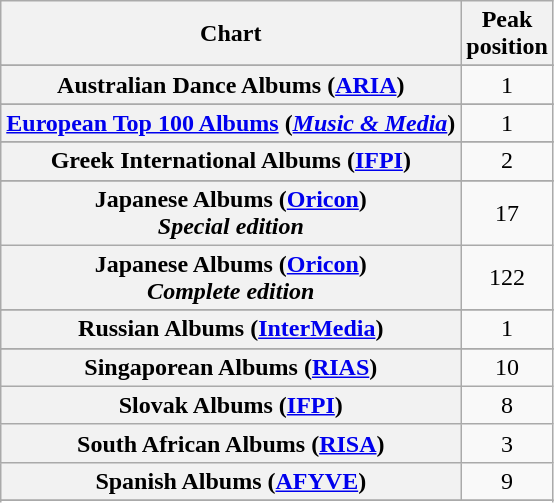<table class="wikitable sortable plainrowheaders" style="text-align:center">
<tr>
<th scope="col">Chart</th>
<th scope="col">Peak<br>position</th>
</tr>
<tr>
</tr>
<tr>
<th scope="row">Australian Dance Albums (<a href='#'>ARIA</a>)</th>
<td>1</td>
</tr>
<tr>
</tr>
<tr>
</tr>
<tr>
</tr>
<tr>
</tr>
<tr>
</tr>
<tr>
</tr>
<tr>
<th scope="row"><a href='#'>European Top 100 Albums</a> (<em><a href='#'>Music & Media</a></em>)</th>
<td>1</td>
</tr>
<tr>
</tr>
<tr>
</tr>
<tr>
</tr>
<tr>
<th scope="row">Greek International Albums (<a href='#'>IFPI</a>)</th>
<td>2</td>
</tr>
<tr>
</tr>
<tr>
</tr>
<tr>
</tr>
<tr>
<th scope="row">Japanese Albums (<a href='#'>Oricon</a>)<br><em>Special edition</em></th>
<td>17</td>
</tr>
<tr>
<th scope="row">Japanese Albums (<a href='#'>Oricon</a>)<br><em>Complete edition</em></th>
<td>122</td>
</tr>
<tr>
</tr>
<tr>
</tr>
<tr>
</tr>
<tr>
<th scope="row">Russian Albums (<a href='#'>InterMedia</a>)</th>
<td>1</td>
</tr>
<tr>
</tr>
<tr>
<th scope="row">Singaporean Albums (<a href='#'>RIAS</a>)</th>
<td>10</td>
</tr>
<tr>
<th scope="row">Slovak Albums (<a href='#'>IFPI</a>)</th>
<td>8</td>
</tr>
<tr>
<th scope="row">South African Albums (<a href='#'>RISA</a>)</th>
<td>3</td>
</tr>
<tr>
<th scope="row">Spanish Albums (<a href='#'>AFYVE</a>)</th>
<td>9</td>
</tr>
<tr>
</tr>
<tr>
</tr>
<tr>
</tr>
<tr>
</tr>
</table>
